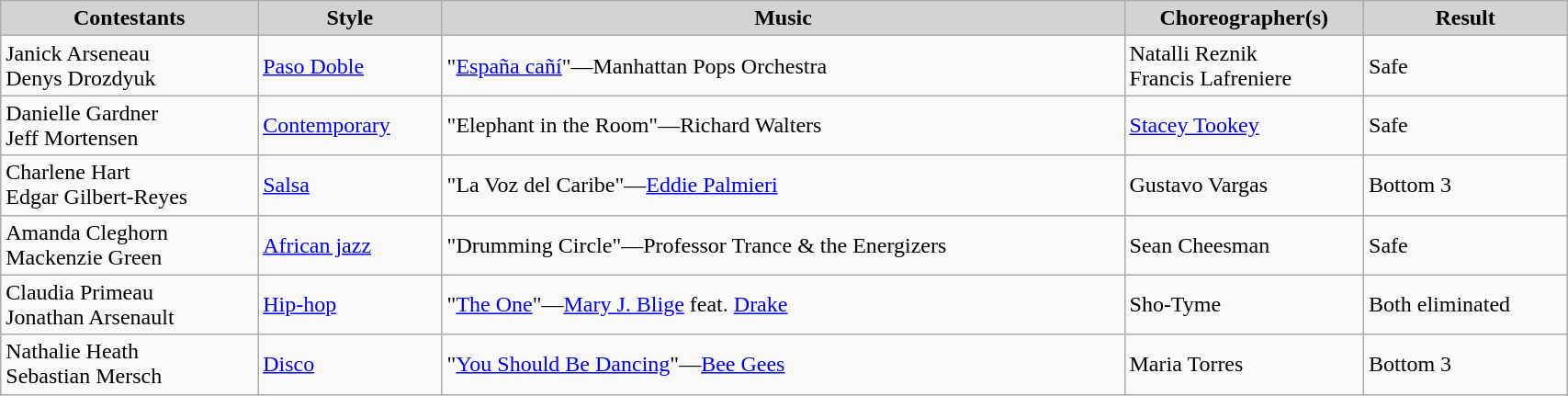<table class="wikitable" width="90%">
<tr bgcolor="lightgrey">
<td align="center"><strong>Contestants</strong></td>
<td align="center"><strong>Style</strong></td>
<td align="center"><strong>Music</strong></td>
<td align="center"><strong>Choreographer(s)</strong></td>
<td align="center"><strong>Result</strong></td>
</tr>
<tr>
<td>Janick Arseneau<br>Denys Drozdyuk</td>
<td><a href='#'>Paso Doble</a></td>
<td>"<a href='#'>España cañí</a>"—Manhattan Pops Orchestra</td>
<td>Natalli Reznik<br>Francis Lafreniere</td>
<td>Safe</td>
</tr>
<tr>
<td>Danielle Gardner<br>Jeff Mortensen</td>
<td><a href='#'>Contemporary</a></td>
<td>"Elephant in the Room"—Richard Walters</td>
<td><a href='#'>Stacey Tookey</a></td>
<td>Safe</td>
</tr>
<tr>
<td>Charlene Hart<br>Edgar Gilbert-Reyes</td>
<td><a href='#'>Salsa</a></td>
<td>"La Voz del Caribe"—<a href='#'>Eddie Palmieri</a></td>
<td>Gustavo Vargas</td>
<td>Bottom 3</td>
</tr>
<tr>
<td>Amanda Cleghorn<br>Mackenzie Green</td>
<td><a href='#'>African jazz</a></td>
<td>"Drumming Circle"—Professor Trance & the Energizers</td>
<td>Sean Cheesman</td>
<td>Safe</td>
</tr>
<tr>
<td>Claudia Primeau<br>Jonathan Arsenault</td>
<td><a href='#'>Hip-hop</a></td>
<td>"<a href='#'>The One</a>"—<a href='#'>Mary J. Blige</a> feat. <a href='#'>Drake</a></td>
<td>Sho-Tyme</td>
<td>Both eliminated</td>
</tr>
<tr>
<td>Nathalie Heath<br>Sebastian Mersch</td>
<td><a href='#'>Disco</a></td>
<td>"<a href='#'>You Should Be Dancing</a>"—<a href='#'>Bee Gees</a></td>
<td>Maria Torres</td>
<td>Bottom 3</td>
</tr>
</table>
